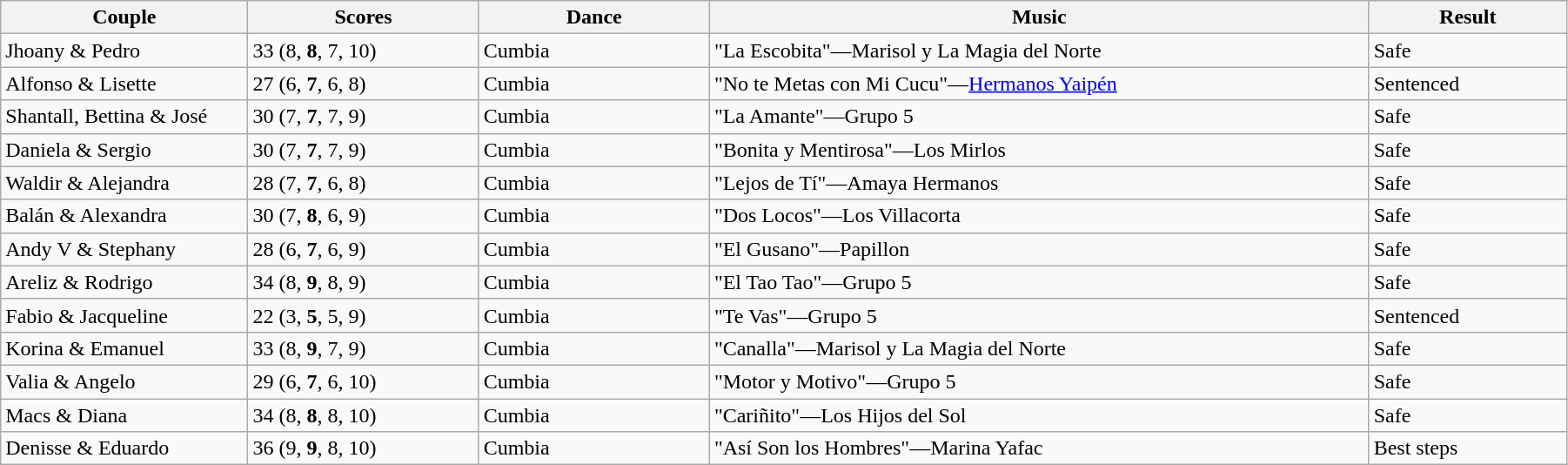<table class="wikitable sortable" style="width:95%; white-space:nowrap;">
<tr>
<th style="width:15%;">Couple</th>
<th style="width:14%;">Scores</th>
<th style="width:14%;">Dance</th>
<th style="width:40%;">Music</th>
<th style="width:12%;">Result</th>
</tr>
<tr>
<td>Jhoany & Pedro</td>
<td>33 (8, <strong>8</strong>, 7, 10)</td>
<td>Cumbia</td>
<td>"La Escobita"—Marisol y La Magia del Norte</td>
<td>Safe</td>
</tr>
<tr>
<td>Alfonso & Lisette</td>
<td>27 (6, <strong>7</strong>, 6, 8)</td>
<td>Cumbia</td>
<td>"No te Metas con Mi Cucu"—<a href='#'>Hermanos Yaipén</a></td>
<td>Sentenced</td>
</tr>
<tr>
<td>Shantall, Bettina & José</td>
<td>30 (7, <strong>7</strong>, 7, 9)</td>
<td>Cumbia</td>
<td>"La Amante"—Grupo 5</td>
<td>Safe</td>
</tr>
<tr>
<td>Daniela & Sergio</td>
<td>30 (7, <strong>7</strong>, 7, 9)</td>
<td>Cumbia</td>
<td>"Bonita y Mentirosa"—Los Mirlos</td>
<td>Safe</td>
</tr>
<tr>
<td>Waldir & Alejandra</td>
<td>28 (7, <strong>7</strong>, 6, 8)</td>
<td>Cumbia</td>
<td>"Lejos de Tí"—Amaya Hermanos</td>
<td>Safe</td>
</tr>
<tr>
<td>Balán & Alexandra</td>
<td>30 (7, <strong>8</strong>, 6, 9)</td>
<td>Cumbia</td>
<td>"Dos Locos"—Los Villacorta</td>
<td>Safe</td>
</tr>
<tr>
<td>Andy V & Stephany</td>
<td>28 (6, <strong>7</strong>, 6, 9)</td>
<td>Cumbia</td>
<td>"El Gusano"—Papillon</td>
<td>Safe</td>
</tr>
<tr>
<td>Areliz & Rodrigo</td>
<td>34 (8, <strong>9</strong>, 8, 9)</td>
<td>Cumbia</td>
<td>"El Tao Tao"—Grupo 5</td>
<td>Safe</td>
</tr>
<tr>
<td>Fabio & Jacqueline</td>
<td>22 (3, <strong>5</strong>, 5, 9)</td>
<td>Cumbia</td>
<td>"Te Vas"—Grupo 5</td>
<td>Sentenced</td>
</tr>
<tr>
<td>Korina & Emanuel</td>
<td>33 (8, <strong>9</strong>, 7, 9)</td>
<td>Cumbia</td>
<td>"Canalla"—Marisol y La Magia del Norte</td>
<td>Safe</td>
</tr>
<tr>
<td>Valia & Angelo</td>
<td>29 (6, <strong>7</strong>, 6, 10)</td>
<td>Cumbia</td>
<td>"Motor y Motivo"—Grupo 5</td>
<td>Safe</td>
</tr>
<tr>
<td>Macs & Diana</td>
<td>34 (8, <strong>8</strong>, 8, 10)</td>
<td>Cumbia</td>
<td>"Cariñito"—Los Hijos del Sol</td>
<td>Safe</td>
</tr>
<tr>
<td>Denisse & Eduardo</td>
<td>36 (9, <strong>9</strong>, 8, 10)</td>
<td>Cumbia</td>
<td>"Así Son los Hombres"—Marina Yafac</td>
<td>Best steps</td>
</tr>
</table>
